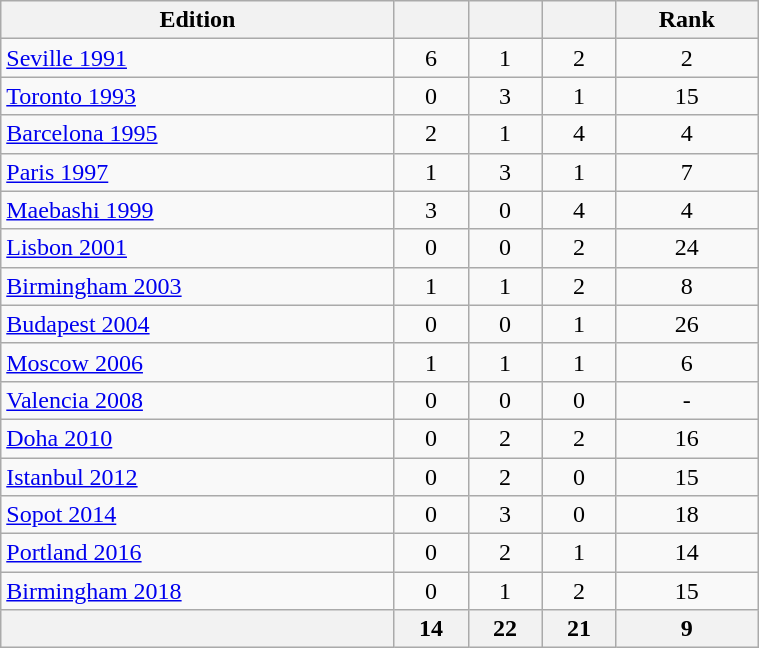<table class="wikitable" width=40% style="font-size:100%; text-align:center;">
<tr>
<th>Edition</th>
<th></th>
<th></th>
<th></th>
<th>Rank</th>
</tr>
<tr>
<td align =left> <a href='#'>Seville 1991</a></td>
<td>6</td>
<td>1</td>
<td>2</td>
<td>2</td>
</tr>
<tr>
<td align =left> <a href='#'>Toronto 1993</a></td>
<td>0</td>
<td>3</td>
<td>1</td>
<td>15</td>
</tr>
<tr>
<td align =left> <a href='#'>Barcelona 1995</a></td>
<td>2</td>
<td>1</td>
<td>4</td>
<td>4</td>
</tr>
<tr>
<td align =left> <a href='#'>Paris 1997</a></td>
<td>1</td>
<td>3</td>
<td>1</td>
<td>7</td>
</tr>
<tr>
<td align =left> <a href='#'>Maebashi 1999</a></td>
<td>3</td>
<td>0</td>
<td>4</td>
<td>4</td>
</tr>
<tr>
<td align =left> <a href='#'>Lisbon 2001</a></td>
<td>0</td>
<td>0</td>
<td>2</td>
<td>24</td>
</tr>
<tr>
<td align =left> <a href='#'>Birmingham 2003</a></td>
<td>1</td>
<td>1</td>
<td>2</td>
<td>8</td>
</tr>
<tr>
<td align =left> <a href='#'>Budapest 2004</a></td>
<td>0</td>
<td>0</td>
<td>1</td>
<td>26</td>
</tr>
<tr>
<td align =left> <a href='#'>Moscow 2006</a></td>
<td>1</td>
<td>1</td>
<td>1</td>
<td>6</td>
</tr>
<tr>
<td align =left> <a href='#'>Valencia 2008</a></td>
<td>0</td>
<td>0</td>
<td>0</td>
<td>-</td>
</tr>
<tr>
<td align =left> <a href='#'>Doha 2010</a></td>
<td>0</td>
<td>2</td>
<td>2</td>
<td>16</td>
</tr>
<tr>
<td align =left> <a href='#'>Istanbul 2012</a></td>
<td>0</td>
<td>2</td>
<td>0</td>
<td>15</td>
</tr>
<tr>
<td align =left> <a href='#'>Sopot 2014</a></td>
<td>0</td>
<td>3</td>
<td>0</td>
<td>18</td>
</tr>
<tr>
<td align =left> <a href='#'>Portland 2016</a></td>
<td>0</td>
<td>2</td>
<td>1</td>
<td>14</td>
</tr>
<tr>
<td align =left> <a href='#'>Birmingham 2018</a></td>
<td>0</td>
<td>1</td>
<td>2</td>
<td>15</td>
</tr>
<tr>
<th></th>
<th>14</th>
<th>22</th>
<th>21</th>
<th>9</th>
</tr>
</table>
